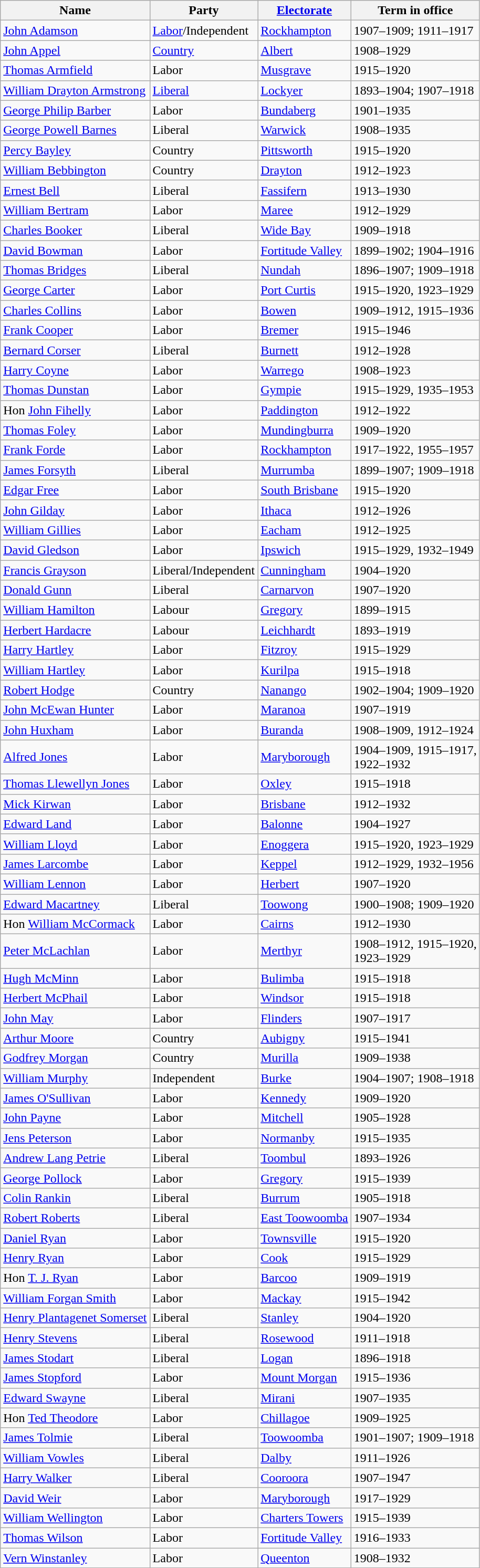<table class="wikitable sortable">
<tr>
<th>Name</th>
<th>Party</th>
<th><a href='#'>Electorate</a></th>
<th>Term in office</th>
</tr>
<tr>
<td><a href='#'>John Adamson</a></td>
<td><a href='#'>Labor</a>/Independent</td>
<td><a href='#'>Rockhampton</a></td>
<td>1907–1909; 1911–1917</td>
</tr>
<tr>
<td><a href='#'>John Appel</a></td>
<td><a href='#'>Country</a></td>
<td><a href='#'>Albert</a></td>
<td>1908–1929</td>
</tr>
<tr>
<td><a href='#'>Thomas Armfield</a></td>
<td>Labor</td>
<td><a href='#'>Musgrave</a></td>
<td>1915–1920</td>
</tr>
<tr>
<td><a href='#'>William Drayton Armstrong</a></td>
<td><a href='#'>Liberal</a></td>
<td><a href='#'>Lockyer</a></td>
<td>1893–1904; 1907–1918</td>
</tr>
<tr>
<td><a href='#'>George Philip Barber</a></td>
<td>Labor</td>
<td><a href='#'>Bundaberg</a></td>
<td>1901–1935</td>
</tr>
<tr>
<td><a href='#'>George Powell Barnes</a></td>
<td>Liberal</td>
<td><a href='#'>Warwick</a></td>
<td>1908–1935</td>
</tr>
<tr>
<td><a href='#'>Percy Bayley</a></td>
<td>Country</td>
<td><a href='#'>Pittsworth</a></td>
<td>1915–1920</td>
</tr>
<tr>
<td><a href='#'>William Bebbington</a></td>
<td>Country</td>
<td><a href='#'>Drayton</a></td>
<td>1912–1923</td>
</tr>
<tr>
<td><a href='#'>Ernest Bell</a></td>
<td>Liberal</td>
<td><a href='#'>Fassifern</a></td>
<td>1913–1930</td>
</tr>
<tr>
<td><a href='#'>William Bertram</a></td>
<td>Labor</td>
<td><a href='#'>Maree</a></td>
<td>1912–1929</td>
</tr>
<tr>
<td><a href='#'>Charles Booker</a></td>
<td>Liberal</td>
<td><a href='#'>Wide Bay</a></td>
<td>1909–1918</td>
</tr>
<tr>
<td><a href='#'>David Bowman</a></td>
<td>Labor</td>
<td><a href='#'>Fortitude Valley</a></td>
<td>1899–1902; 1904–1916</td>
</tr>
<tr>
<td><a href='#'>Thomas Bridges</a></td>
<td>Liberal</td>
<td><a href='#'>Nundah</a></td>
<td>1896–1907; 1909–1918</td>
</tr>
<tr>
<td><a href='#'>George Carter</a></td>
<td>Labor</td>
<td><a href='#'>Port Curtis</a></td>
<td>1915–1920, 1923–1929</td>
</tr>
<tr>
<td><a href='#'>Charles Collins</a></td>
<td>Labor</td>
<td><a href='#'>Bowen</a></td>
<td>1909–1912, 1915–1936</td>
</tr>
<tr>
<td><a href='#'>Frank Cooper</a></td>
<td>Labor</td>
<td><a href='#'>Bremer</a></td>
<td>1915–1946</td>
</tr>
<tr>
<td><a href='#'>Bernard Corser</a></td>
<td>Liberal</td>
<td><a href='#'>Burnett</a></td>
<td>1912–1928</td>
</tr>
<tr>
<td><a href='#'>Harry Coyne</a></td>
<td>Labor</td>
<td><a href='#'>Warrego</a></td>
<td>1908–1923</td>
</tr>
<tr>
<td><a href='#'>Thomas Dunstan</a></td>
<td>Labor</td>
<td><a href='#'>Gympie</a></td>
<td>1915–1929, 1935–1953</td>
</tr>
<tr>
<td>Hon <a href='#'>John Fihelly</a></td>
<td>Labor</td>
<td><a href='#'>Paddington</a></td>
<td>1912–1922</td>
</tr>
<tr>
<td><a href='#'>Thomas Foley</a></td>
<td>Labor</td>
<td><a href='#'>Mundingburra</a></td>
<td>1909–1920</td>
</tr>
<tr>
<td><a href='#'>Frank Forde</a></td>
<td>Labor</td>
<td><a href='#'>Rockhampton</a></td>
<td>1917–1922, 1955–1957</td>
</tr>
<tr>
<td><a href='#'>James Forsyth</a></td>
<td>Liberal</td>
<td><a href='#'>Murrumba</a></td>
<td>1899–1907; 1909–1918</td>
</tr>
<tr>
<td><a href='#'>Edgar Free</a></td>
<td>Labor</td>
<td><a href='#'>South Brisbane</a></td>
<td>1915–1920</td>
</tr>
<tr>
<td><a href='#'>John Gilday</a></td>
<td>Labor</td>
<td><a href='#'>Ithaca</a></td>
<td>1912–1926</td>
</tr>
<tr>
<td><a href='#'>William Gillies</a></td>
<td>Labor</td>
<td><a href='#'>Eacham</a></td>
<td>1912–1925</td>
</tr>
<tr>
<td><a href='#'>David Gledson</a></td>
<td>Labor</td>
<td><a href='#'>Ipswich</a></td>
<td>1915–1929, 1932–1949</td>
</tr>
<tr>
<td><a href='#'>Francis Grayson</a></td>
<td>Liberal/Independent</td>
<td><a href='#'>Cunningham</a></td>
<td>1904–1920</td>
</tr>
<tr>
<td><a href='#'>Donald Gunn</a></td>
<td>Liberal</td>
<td><a href='#'>Carnarvon</a></td>
<td>1907–1920</td>
</tr>
<tr>
<td><a href='#'>William Hamilton</a></td>
<td>Labour</td>
<td><a href='#'>Gregory</a></td>
<td>1899–1915</td>
</tr>
<tr>
<td><a href='#'>Herbert Hardacre</a></td>
<td>Labour</td>
<td><a href='#'>Leichhardt</a></td>
<td>1893–1919</td>
</tr>
<tr>
<td><a href='#'>Harry Hartley</a></td>
<td>Labor</td>
<td><a href='#'>Fitzroy</a></td>
<td>1915–1929</td>
</tr>
<tr>
<td><a href='#'>William Hartley</a></td>
<td>Labor</td>
<td><a href='#'>Kurilpa</a></td>
<td>1915–1918</td>
</tr>
<tr>
<td><a href='#'>Robert Hodge</a></td>
<td>Country</td>
<td><a href='#'>Nanango</a></td>
<td>1902–1904; 1909–1920</td>
</tr>
<tr>
<td><a href='#'>John McEwan Hunter</a></td>
<td>Labor</td>
<td><a href='#'>Maranoa</a></td>
<td>1907–1919</td>
</tr>
<tr>
<td><a href='#'>John Huxham</a></td>
<td>Labor</td>
<td><a href='#'>Buranda</a></td>
<td>1908–1909, 1912–1924</td>
</tr>
<tr>
<td><a href='#'>Alfred Jones</a></td>
<td>Labor</td>
<td><a href='#'>Maryborough</a></td>
<td>1904–1909, 1915–1917,<br>1922–1932</td>
</tr>
<tr>
<td><a href='#'>Thomas Llewellyn Jones</a></td>
<td>Labor</td>
<td><a href='#'>Oxley</a></td>
<td>1915–1918</td>
</tr>
<tr>
<td><a href='#'>Mick Kirwan</a></td>
<td>Labor</td>
<td><a href='#'>Brisbane</a></td>
<td>1912–1932</td>
</tr>
<tr>
<td><a href='#'>Edward Land</a></td>
<td>Labor</td>
<td><a href='#'>Balonne</a></td>
<td>1904–1927</td>
</tr>
<tr>
<td><a href='#'>William Lloyd</a></td>
<td>Labor</td>
<td><a href='#'>Enoggera</a></td>
<td>1915–1920, 1923–1929</td>
</tr>
<tr>
<td><a href='#'>James Larcombe</a></td>
<td>Labor</td>
<td><a href='#'>Keppel</a></td>
<td>1912–1929, 1932–1956</td>
</tr>
<tr>
<td><a href='#'>William Lennon</a></td>
<td>Labor</td>
<td><a href='#'>Herbert</a></td>
<td>1907–1920</td>
</tr>
<tr>
<td><a href='#'>Edward Macartney</a></td>
<td>Liberal</td>
<td><a href='#'>Toowong</a></td>
<td>1900–1908; 1909–1920</td>
</tr>
<tr>
<td>Hon <a href='#'>William McCormack</a></td>
<td>Labor</td>
<td><a href='#'>Cairns</a></td>
<td>1912–1930</td>
</tr>
<tr>
<td><a href='#'>Peter McLachlan</a></td>
<td>Labor</td>
<td><a href='#'>Merthyr</a></td>
<td>1908–1912, 1915–1920,<br>1923–1929</td>
</tr>
<tr>
<td><a href='#'>Hugh McMinn</a></td>
<td>Labor</td>
<td><a href='#'>Bulimba</a></td>
<td>1915–1918</td>
</tr>
<tr>
<td><a href='#'>Herbert McPhail</a></td>
<td>Labor</td>
<td><a href='#'>Windsor</a></td>
<td>1915–1918</td>
</tr>
<tr>
<td><a href='#'>John May</a></td>
<td>Labor</td>
<td><a href='#'>Flinders</a></td>
<td>1907–1917</td>
</tr>
<tr>
<td><a href='#'>Arthur Moore</a></td>
<td>Country</td>
<td><a href='#'>Aubigny</a></td>
<td>1915–1941</td>
</tr>
<tr>
<td><a href='#'>Godfrey Morgan</a></td>
<td>Country</td>
<td><a href='#'>Murilla</a></td>
<td>1909–1938</td>
</tr>
<tr>
<td><a href='#'>William Murphy</a></td>
<td>Independent</td>
<td><a href='#'>Burke</a></td>
<td>1904–1907; 1908–1918</td>
</tr>
<tr>
<td><a href='#'>James O'Sullivan</a></td>
<td>Labor</td>
<td><a href='#'>Kennedy</a></td>
<td>1909–1920</td>
</tr>
<tr>
<td><a href='#'>John Payne</a></td>
<td>Labor</td>
<td><a href='#'>Mitchell</a></td>
<td>1905–1928</td>
</tr>
<tr>
<td><a href='#'>Jens Peterson</a></td>
<td>Labor</td>
<td><a href='#'>Normanby</a></td>
<td>1915–1935</td>
</tr>
<tr>
<td><a href='#'>Andrew Lang Petrie</a></td>
<td>Liberal</td>
<td><a href='#'>Toombul</a></td>
<td>1893–1926</td>
</tr>
<tr>
<td><a href='#'>George Pollock</a></td>
<td>Labor</td>
<td><a href='#'>Gregory</a></td>
<td>1915–1939</td>
</tr>
<tr>
<td><a href='#'>Colin Rankin</a></td>
<td>Liberal</td>
<td><a href='#'>Burrum</a></td>
<td>1905–1918</td>
</tr>
<tr>
<td><a href='#'>Robert Roberts</a></td>
<td>Liberal</td>
<td><a href='#'>East Toowoomba</a></td>
<td>1907–1934</td>
</tr>
<tr>
<td><a href='#'>Daniel Ryan</a></td>
<td>Labor</td>
<td><a href='#'>Townsville</a></td>
<td>1915–1920</td>
</tr>
<tr>
<td><a href='#'>Henry Ryan</a></td>
<td>Labor</td>
<td><a href='#'>Cook</a></td>
<td>1915–1929</td>
</tr>
<tr>
<td>Hon <a href='#'>T. J. Ryan</a></td>
<td>Labor</td>
<td><a href='#'>Barcoo</a></td>
<td>1909–1919</td>
</tr>
<tr>
<td><a href='#'>William Forgan Smith</a></td>
<td>Labor</td>
<td><a href='#'>Mackay</a></td>
<td>1915–1942</td>
</tr>
<tr>
<td><a href='#'>Henry Plantagenet Somerset</a></td>
<td>Liberal</td>
<td><a href='#'>Stanley</a></td>
<td>1904–1920</td>
</tr>
<tr>
<td><a href='#'>Henry Stevens</a></td>
<td>Liberal</td>
<td><a href='#'>Rosewood</a></td>
<td>1911–1918</td>
</tr>
<tr>
<td><a href='#'>James Stodart</a></td>
<td>Liberal</td>
<td><a href='#'>Logan</a></td>
<td>1896–1918</td>
</tr>
<tr>
<td><a href='#'>James Stopford</a></td>
<td>Labor</td>
<td><a href='#'>Mount Morgan</a></td>
<td>1915–1936</td>
</tr>
<tr>
<td><a href='#'>Edward Swayne</a></td>
<td>Liberal</td>
<td><a href='#'>Mirani</a></td>
<td>1907–1935</td>
</tr>
<tr>
<td>Hon <a href='#'>Ted Theodore</a></td>
<td>Labor</td>
<td><a href='#'>Chillagoe</a></td>
<td>1909–1925</td>
</tr>
<tr>
<td><a href='#'>James Tolmie</a></td>
<td>Liberal</td>
<td><a href='#'>Toowoomba</a></td>
<td>1901–1907; 1909–1918</td>
</tr>
<tr>
<td><a href='#'>William Vowles</a></td>
<td>Liberal</td>
<td><a href='#'>Dalby</a></td>
<td>1911–1926</td>
</tr>
<tr>
<td><a href='#'>Harry Walker</a></td>
<td>Liberal</td>
<td><a href='#'>Cooroora</a></td>
<td>1907–1947</td>
</tr>
<tr>
<td><a href='#'>David Weir</a></td>
<td>Labor</td>
<td><a href='#'>Maryborough</a></td>
<td>1917–1929</td>
</tr>
<tr>
<td><a href='#'>William Wellington</a></td>
<td>Labor</td>
<td><a href='#'>Charters Towers</a></td>
<td>1915–1939</td>
</tr>
<tr>
<td><a href='#'>Thomas Wilson</a></td>
<td>Labor</td>
<td><a href='#'>Fortitude Valley</a></td>
<td>1916–1933</td>
</tr>
<tr>
<td><a href='#'>Vern Winstanley</a></td>
<td>Labor</td>
<td><a href='#'>Queenton</a></td>
<td>1908–1932</td>
</tr>
</table>
